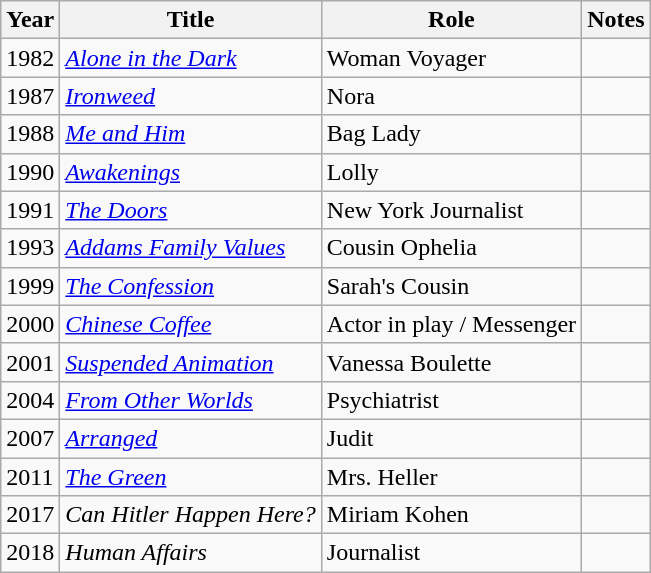<table class="wikitable sortable">
<tr>
<th>Year</th>
<th>Title</th>
<th>Role</th>
<th>Notes</th>
</tr>
<tr>
<td>1982</td>
<td><a href='#'><em>Alone in the Dark</em></a></td>
<td>Woman Voyager</td>
<td></td>
</tr>
<tr>
<td>1987</td>
<td><a href='#'><em>Ironweed</em></a></td>
<td>Nora</td>
<td></td>
</tr>
<tr>
<td>1988</td>
<td><em><a href='#'>Me and Him</a></em></td>
<td>Bag Lady</td>
<td></td>
</tr>
<tr>
<td>1990</td>
<td><em><a href='#'>Awakenings</a></em></td>
<td>Lolly</td>
<td></td>
</tr>
<tr>
<td>1991</td>
<td><a href='#'><em>The Doors</em></a></td>
<td>New York Journalist</td>
<td></td>
</tr>
<tr>
<td>1993</td>
<td><em><a href='#'>Addams Family Values</a></em></td>
<td>Cousin Ophelia</td>
<td></td>
</tr>
<tr>
<td>1999</td>
<td><a href='#'><em>The Confession</em></a></td>
<td>Sarah's Cousin</td>
<td></td>
</tr>
<tr>
<td>2000</td>
<td><em><a href='#'>Chinese Coffee</a></em></td>
<td>Actor in play / Messenger</td>
<td></td>
</tr>
<tr>
<td>2001</td>
<td><a href='#'><em>Suspended Animation</em></a></td>
<td>Vanessa Boulette</td>
<td></td>
</tr>
<tr>
<td>2004</td>
<td><a href='#'><em>From Other Worlds</em></a></td>
<td>Psychiatrist</td>
<td></td>
</tr>
<tr>
<td>2007</td>
<td><a href='#'><em>Arranged</em></a></td>
<td>Judit</td>
<td></td>
</tr>
<tr>
<td>2011</td>
<td><a href='#'><em>The Green</em></a></td>
<td>Mrs. Heller</td>
<td></td>
</tr>
<tr>
<td>2017</td>
<td><em>Can Hitler Happen Here?</em></td>
<td>Miriam Kohen</td>
<td></td>
</tr>
<tr>
<td>2018</td>
<td><em>Human Affairs</em></td>
<td>Journalist</td>
<td></td>
</tr>
</table>
